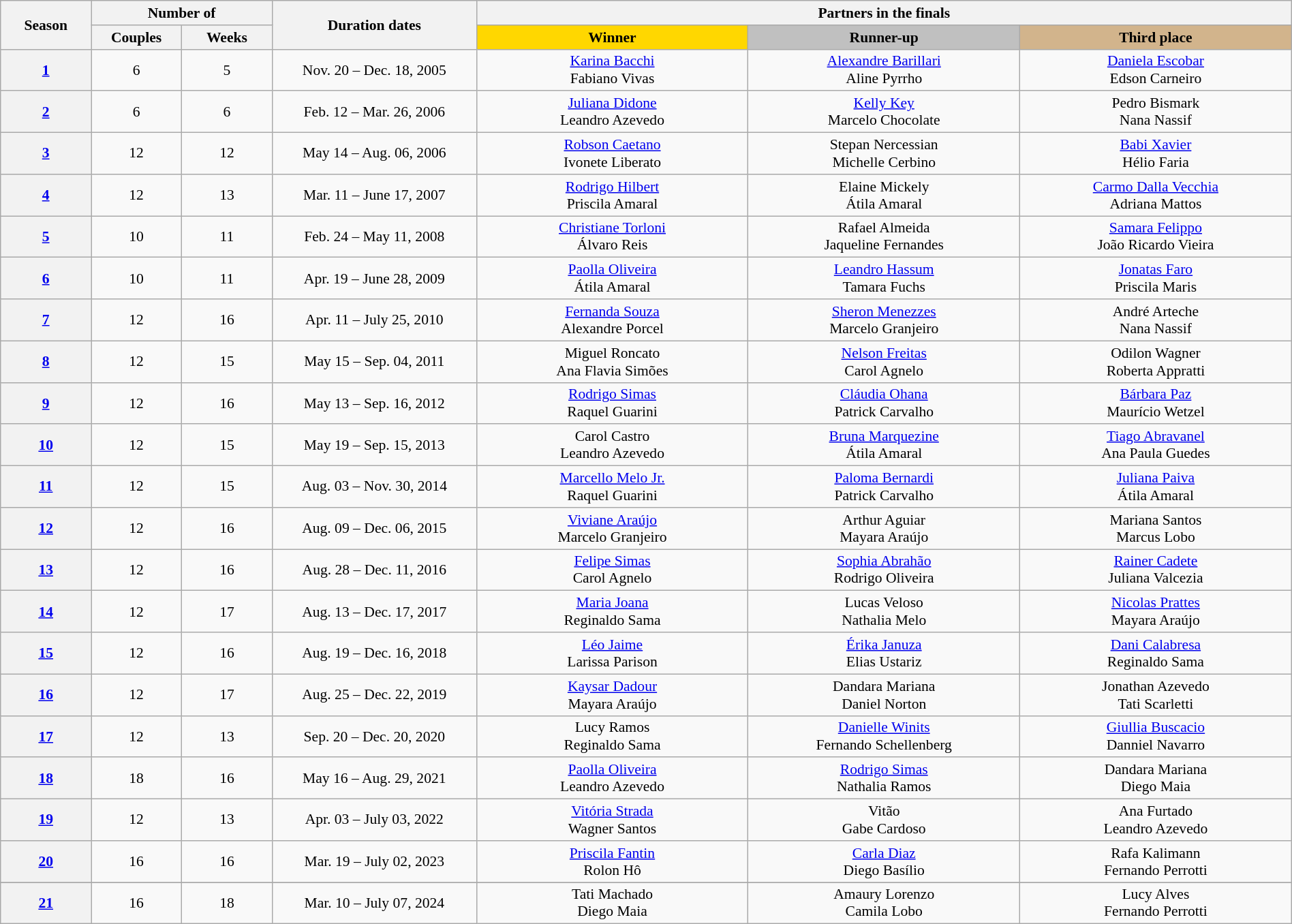<table class="wikitable" style="white-space:nowrap; text-align:center; font-size:90%; width:100%;">
<tr>
<th rowspan="2" style="width:05%;">Season</th>
<th colspan="2" style="width:10%;">Number of</th>
<th rowspan="2" style="width:10%;">Duration dates</th>
<th colspan="3" style="width:45%;">Partners in the finals</th>
</tr>
<tr>
<th style="width:05%;">Couples</th>
<th style="width:05%;">Weeks</th>
<td style="width:15%;"  bgcolor="FFD700"><strong>Winner</strong></td>
<td style="width:15%;"  bgcolor="C0C0C0"><strong>Runner-up</strong></td>
<td style="width:15%;"  bgcolor="D2B48C"><strong>Third place</strong></td>
</tr>
<tr>
<th><a href='#'>1</a></th>
<td>6</td>
<td>5</td>
<td>Nov. 20 – Dec. 18, 2005</td>
<td><a href='#'>Karina Bacchi</a><br>Fabiano Vivas</td>
<td><a href='#'>Alexandre Barillari</a><br>Aline Pyrrho</td>
<td><a href='#'>Daniela Escobar</a><br>Edson Carneiro</td>
</tr>
<tr>
<th><a href='#'>2</a></th>
<td>6</td>
<td>6</td>
<td>Feb. 12 – Mar. 26, 2006</td>
<td><a href='#'>Juliana Didone</a><br>Leandro Azevedo</td>
<td><a href='#'>Kelly Key</a><br>Marcelo Chocolate</td>
<td>Pedro Bismark<br>Nana Nassif</td>
</tr>
<tr>
<th><a href='#'>3</a></th>
<td>12</td>
<td>12</td>
<td>May 14 – Aug. 06, 2006</td>
<td><a href='#'>Robson Caetano</a><br>Ivonete Liberato</td>
<td>Stepan Nercessian<br>Michelle Cerbino</td>
<td><a href='#'>Babi Xavier</a><br>Hélio Faria</td>
</tr>
<tr>
<th><a href='#'>4</a></th>
<td>12</td>
<td>13</td>
<td>Mar. 11 – June 17, 2007</td>
<td><a href='#'>Rodrigo Hilbert</a><br>Priscila Amaral</td>
<td>Elaine Mickely<br>Átila Amaral</td>
<td><a href='#'>Carmo Dalla Vecchia</a><br>Adriana Mattos</td>
</tr>
<tr>
<th><a href='#'>5</a></th>
<td>10</td>
<td>11</td>
<td>Feb. 24 – May 11, 2008</td>
<td><a href='#'>Christiane Torloni</a><br>Álvaro Reis</td>
<td>Rafael Almeida<br>Jaqueline Fernandes</td>
<td><a href='#'>Samara Felippo</a><br>João Ricardo Vieira</td>
</tr>
<tr>
<th><a href='#'>6</a></th>
<td>10</td>
<td>11</td>
<td>Apr. 19 – June 28, 2009</td>
<td><a href='#'>Paolla Oliveira</a><br>Átila Amaral</td>
<td><a href='#'>Leandro Hassum</a><br>Tamara Fuchs</td>
<td><a href='#'>Jonatas Faro</a><br>Priscila Maris</td>
</tr>
<tr>
<th><a href='#'>7</a></th>
<td>12</td>
<td>16</td>
<td>Apr. 11 – July 25, 2010</td>
<td><a href='#'>Fernanda Souza</a><br>Alexandre Porcel</td>
<td><a href='#'>Sheron Menezzes</a><br>Marcelo Granjeiro</td>
<td>André Arteche<br>Nana Nassif</td>
</tr>
<tr>
<th><a href='#'>8</a></th>
<td>12</td>
<td>15</td>
<td>May 15 – Sep. 04, 2011</td>
<td>Miguel Roncato<br>Ana Flavia Simões</td>
<td><a href='#'>Nelson Freitas</a><br>Carol Agnelo</td>
<td>Odilon Wagner<br>Roberta Appratti</td>
</tr>
<tr>
<th><a href='#'>9</a></th>
<td>12</td>
<td>16</td>
<td>May 13 – Sep. 16, 2012</td>
<td><a href='#'>Rodrigo Simas</a><br>Raquel Guarini</td>
<td><a href='#'>Cláudia Ohana</a><br>Patrick Carvalho</td>
<td><a href='#'>Bárbara Paz</a><br>Maurício Wetzel</td>
</tr>
<tr>
<th><a href='#'>10</a></th>
<td>12</td>
<td>15</td>
<td>May 19 – Sep. 15, 2013</td>
<td>Carol Castro<br>Leandro Azevedo</td>
<td><a href='#'>Bruna Marquezine</a><br>Átila Amaral</td>
<td><a href='#'>Tiago Abravanel</a><br>Ana Paula Guedes</td>
</tr>
<tr>
<th><a href='#'>11</a></th>
<td>12</td>
<td>15</td>
<td>Aug. 03 – Nov. 30, 2014</td>
<td><a href='#'>Marcello Melo Jr.</a><br>Raquel Guarini</td>
<td><a href='#'>Paloma Bernardi</a><br>Patrick Carvalho</td>
<td><a href='#'>Juliana Paiva</a><br>Átila Amaral</td>
</tr>
<tr>
<th><a href='#'>12</a></th>
<td>12</td>
<td>16</td>
<td>Aug. 09 – Dec. 06, 2015</td>
<td><a href='#'>Viviane Araújo</a><br>Marcelo Granjeiro</td>
<td>Arthur Aguiar<br>Mayara Araújo</td>
<td>Mariana Santos<br>Marcus Lobo</td>
</tr>
<tr>
<th><a href='#'>13</a></th>
<td>12</td>
<td>16</td>
<td>Aug. 28 – Dec. 11, 2016</td>
<td><a href='#'>Felipe Simas</a><br>Carol Agnelo</td>
<td><a href='#'>Sophia Abrahão</a><br>Rodrigo Oliveira</td>
<td><a href='#'>Rainer Cadete</a><br>Juliana Valcezia</td>
</tr>
<tr>
<th><a href='#'>14</a></th>
<td>12</td>
<td>17</td>
<td>Aug. 13 – Dec. 17, 2017</td>
<td><a href='#'>Maria Joana</a><br>Reginaldo Sama</td>
<td>Lucas Veloso<br>Nathalia Melo</td>
<td><a href='#'>Nicolas Prattes</a><br>Mayara Araújo</td>
</tr>
<tr>
<th><a href='#'>15</a></th>
<td>12</td>
<td>16</td>
<td>Aug. 19 – Dec. 16, 2018</td>
<td><a href='#'>Léo Jaime</a><br>Larissa Parison</td>
<td><a href='#'>Érika Januza</a><br>Elias Ustariz</td>
<td><a href='#'>Dani Calabresa</a><br>Reginaldo Sama</td>
</tr>
<tr>
<th><a href='#'>16</a></th>
<td>12</td>
<td>17</td>
<td>Aug. 25 – Dec. 22, 2019</td>
<td><a href='#'>Kaysar Dadour</a><br>Mayara Araújo</td>
<td>Dandara Mariana<br>Daniel Norton</td>
<td>Jonathan Azevedo<br>Tati Scarletti</td>
</tr>
<tr>
<th><a href='#'>17</a></th>
<td>12</td>
<td>13</td>
<td>Sep. 20 – Dec. 20, 2020</td>
<td>Lucy Ramos<br>Reginaldo Sama</td>
<td><a href='#'>Danielle Winits</a><br>Fernando Schellenberg</td>
<td><a href='#'>Giullia Buscacio</a><br>Danniel Navarro</td>
</tr>
<tr>
<th><a href='#'>18</a><br></th>
<td>18</td>
<td>16</td>
<td>May 16 – Aug. 29, 2021</td>
<td><a href='#'>Paolla Oliveira</a><br>Leandro Azevedo</td>
<td><a href='#'>Rodrigo Simas</a><br>Nathalia Ramos</td>
<td>Dandara Mariana<br>Diego Maia</td>
</tr>
<tr>
<th><a href='#'>19</a></th>
<td>12</td>
<td>13</td>
<td>Apr. 03 – July 03, 2022</td>
<td><a href='#'>Vitória Strada</a><br>Wagner Santos</td>
<td>Vitão<br>Gabe Cardoso</td>
<td>Ana Furtado<br>Leandro Azevedo</td>
</tr>
<tr>
<th><a href='#'>20</a></th>
<td>16</td>
<td>16</td>
<td>Mar. 19 – July 02, 2023</td>
<td><a href='#'>Priscila Fantin</a><br>Rolon Hô</td>
<td><a href='#'>Carla Diaz</a><br>Diego Basílio</td>
<td>Rafa Kalimann<br>Fernando Perrotti</td>
</tr>
<tr>
</tr>
<tr>
<th><a href='#'>21</a></th>
<td>16</td>
<td>18</td>
<td>Mar. 10 – July 07, 2024</td>
<td>Tati Machado<br>Diego Maia</td>
<td>Amaury Lorenzo<br>Camila Lobo</td>
<td>Lucy Alves<br>Fernando Perrotti</td>
</tr>
</table>
